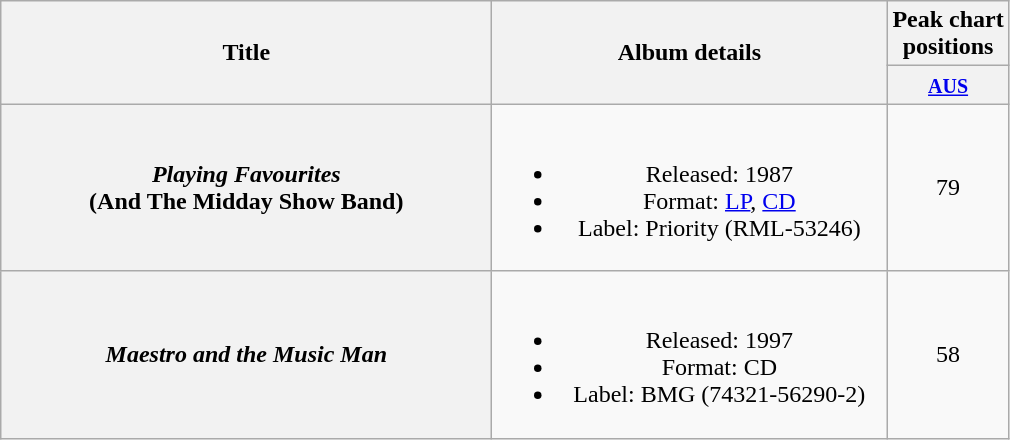<table class="wikitable plainrowheaders" style="text-align:center;" border="1">
<tr>
<th scope="col" rowspan="2" style="width:20em;">Title</th>
<th scope="col" rowspan="2" style="width:16em;">Album details</th>
<th scope="col" colspan="1">Peak chart<br>positions</th>
</tr>
<tr>
<th scope="col" style="text-align:center;"><small><a href='#'>AUS</a></small><br></th>
</tr>
<tr>
<th scope="row"><em>Playing Favourites</em> <br>(And The Midday Show Band)</th>
<td><br><ul><li>Released: 1987</li><li>Format: <a href='#'>LP</a>, <a href='#'>CD</a></li><li>Label: Priority (RML-53246)</li></ul></td>
<td align="center">79</td>
</tr>
<tr>
<th scope="row"><em>Maestro and the Music Man</em></th>
<td><br><ul><li>Released: 1997</li><li>Format: CD</li><li>Label: BMG (74321-56290-2)</li></ul></td>
<td align="center">58</td>
</tr>
</table>
